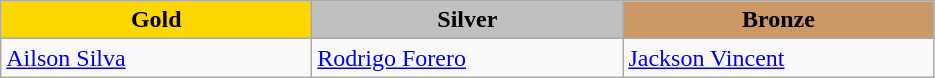<table class="wikitable" style="text-align:left">
<tr align="center">
<td width=200 bgcolor=gold><strong>Gold</strong></td>
<td width=200 bgcolor=silver><strong>Silver</strong></td>
<td width=200 bgcolor=CC9966><strong>Bronze</strong></td>
</tr>
<tr>
<td><a href='#'>Ailson Silva</a><br><em></em></td>
<td><a href='#'>Rodrigo Forero</a><br><em></em></td>
<td><a href='#'>Jackson Vincent</a><br><em></em></td>
</tr>
</table>
